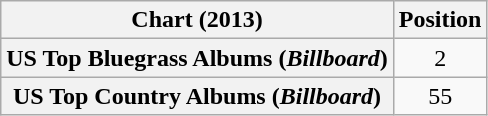<table class="wikitable sortable plainrowheaders" style="text-align:center">
<tr>
<th scope="col">Chart (2013)</th>
<th scope="col">Position</th>
</tr>
<tr>
<th scope="row">US Top Bluegrass Albums (<em>Billboard</em>)</th>
<td>2</td>
</tr>
<tr>
<th scope="row">US Top Country Albums (<em>Billboard</em>)</th>
<td>55</td>
</tr>
</table>
